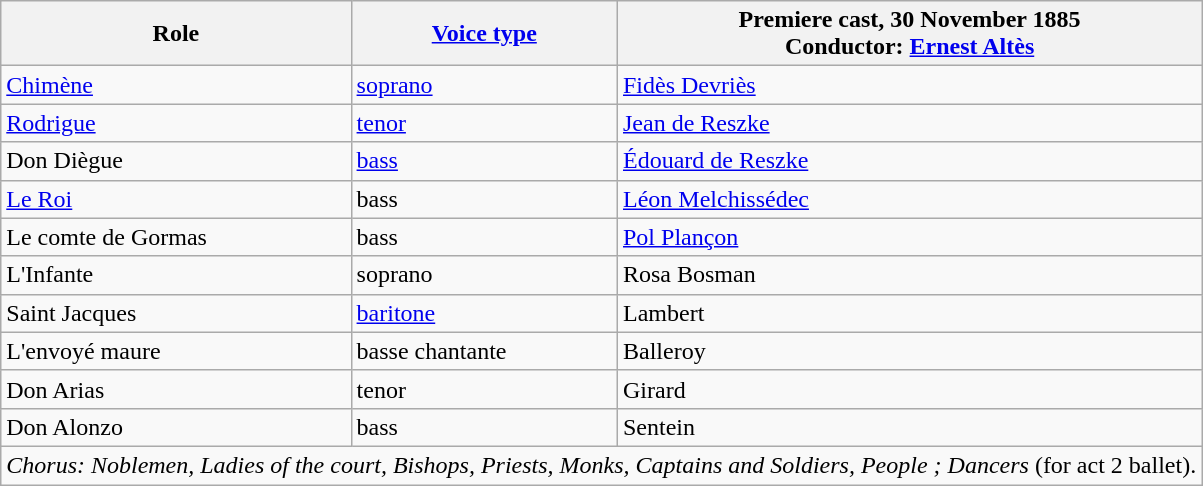<table class="wikitable">
<tr>
<th>Role</th>
<th><a href='#'>Voice type</a></th>
<th>Premiere cast, 30 November 1885<br>Conductor: <a href='#'>Ernest Altès</a></th>
</tr>
<tr>
<td><a href='#'>Chimène</a></td>
<td><a href='#'>soprano</a></td>
<td><a href='#'>Fidès Devriès</a></td>
</tr>
<tr>
<td><a href='#'>Rodrigue</a></td>
<td><a href='#'>tenor</a></td>
<td><a href='#'>Jean de Reszke</a></td>
</tr>
<tr>
<td>Don Diègue</td>
<td><a href='#'>bass</a></td>
<td><a href='#'>Édouard de Reszke</a></td>
</tr>
<tr>
<td><a href='#'>Le Roi</a></td>
<td>bass</td>
<td><a href='#'>Léon Melchissédec</a></td>
</tr>
<tr>
<td>Le comte de Gormas</td>
<td>bass</td>
<td><a href='#'>Pol Plançon</a></td>
</tr>
<tr>
<td>L'Infante</td>
<td>soprano</td>
<td>Rosa Bosman</td>
</tr>
<tr>
<td>Saint Jacques</td>
<td><a href='#'>baritone</a></td>
<td>Lambert</td>
</tr>
<tr>
<td>L'envoyé maure</td>
<td>basse chantante</td>
<td>Balleroy</td>
</tr>
<tr>
<td>Don Arias</td>
<td>tenor</td>
<td>Girard</td>
</tr>
<tr>
<td>Don Alonzo</td>
<td>bass</td>
<td>Sentein</td>
</tr>
<tr>
<td colspan="3"><em>Chorus: Noblemen, Ladies of the court, Bishops, Priests, Monks, Captains and Soldiers, People ; Dancers</em> (for act 2 ballet).</td>
</tr>
</table>
